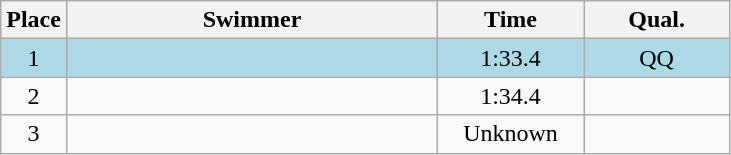<table class=wikitable style="text-align:center">
<tr>
<th>Place</th>
<th width=240>Swimmer</th>
<th width=90>Time</th>
<th width=90>Qual.</th>
</tr>
<tr bgcolor=lightblue>
<td>1</td>
<td align=left></td>
<td>1:33.4</td>
<td>QQ</td>
</tr>
<tr>
<td>2</td>
<td align=left></td>
<td>1:34.4</td>
<td></td>
</tr>
<tr>
<td>3</td>
<td align=left></td>
<td>Unknown</td>
<td></td>
</tr>
</table>
